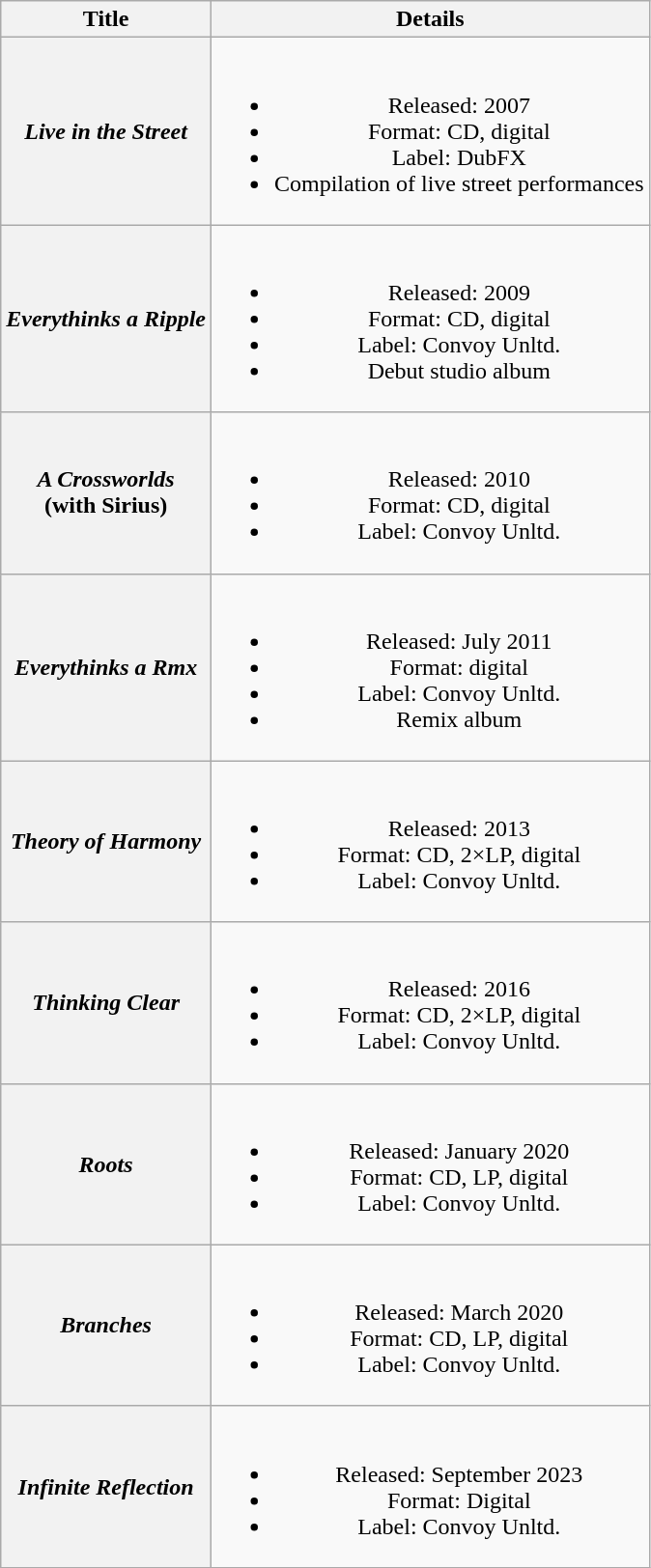<table class="wikitable plainrowheaders" style="text-align:center;" border="1">
<tr>
<th>Title</th>
<th>Details</th>
</tr>
<tr>
<th scope="row"><em>Live in the Street</em></th>
<td><br><ul><li>Released: 2007</li><li>Format: CD, digital</li><li>Label: DubFX</li><li>Compilation of live street performances</li></ul></td>
</tr>
<tr>
<th scope="row"><em>Everythinks a Ripple</em></th>
<td><br><ul><li>Released: 2009</li><li>Format: CD, digital</li><li>Label: Convoy Unltd.</li><li>Debut studio album</li></ul></td>
</tr>
<tr>
<th scope="row"><em>A Crossworlds</em> <br> (with Sirius)</th>
<td><br><ul><li>Released: 2010</li><li>Format: CD, digital</li><li>Label: Convoy Unltd.</li></ul></td>
</tr>
<tr>
<th scope="row"><em>Everythinks a Rmx</em></th>
<td><br><ul><li>Released: July 2011</li><li>Format: digital</li><li>Label: Convoy Unltd.</li><li>Remix album</li></ul></td>
</tr>
<tr>
<th scope="row"><em>Theory of Harmony</em></th>
<td><br><ul><li>Released: 2013</li><li>Format: CD, 2×LP, digital</li><li>Label: Convoy Unltd.</li></ul></td>
</tr>
<tr>
<th scope="row"><em>Thinking Clear</em></th>
<td><br><ul><li>Released: 2016</li><li>Format: CD, 2×LP, digital</li><li>Label: Convoy Unltd.</li></ul></td>
</tr>
<tr>
<th scope="row"><em>Roots</em></th>
<td><br><ul><li>Released: January 2020</li><li>Format: CD, LP, digital</li><li>Label: Convoy Unltd.</li></ul></td>
</tr>
<tr>
<th scope="row"><em>Branches</em></th>
<td><br><ul><li>Released: March 2020</li><li>Format: CD, LP, digital</li><li>Label: Convoy Unltd.</li></ul></td>
</tr>
<tr>
<th scope="row"><em>Infinite Reflection</em></th>
<td><br><ul><li>Released: September 2023</li><li>Format: Digital</li><li>Label: Convoy Unltd.</li></ul></td>
</tr>
</table>
